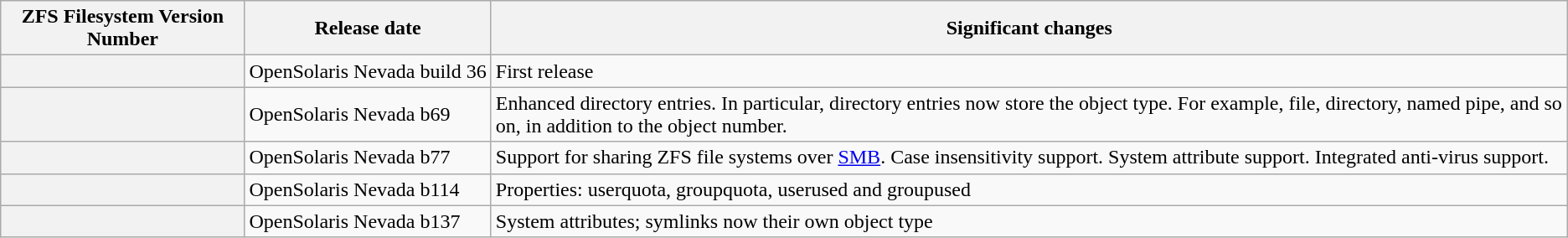<table class="wikitable">
<tr>
<th>ZFS Filesystem Version Number</th>
<th>Release date</th>
<th>Significant changes</th>
</tr>
<tr>
<th></th>
<td style="white-space:nowrap;">OpenSolaris Nevada build 36</td>
<td>First release</td>
</tr>
<tr>
<th></th>
<td style="white-space:nowrap;">OpenSolaris Nevada b69</td>
<td>Enhanced directory entries. In particular, directory entries now store the object type. For example, file, directory, named pipe, and so on, in addition to the object number.</td>
</tr>
<tr>
<th></th>
<td style="white-space:nowrap;">OpenSolaris Nevada b77</td>
<td>Support for sharing ZFS file systems over <a href='#'>SMB</a>. Case insensitivity support. System attribute support. Integrated anti-virus support.</td>
</tr>
<tr>
<th></th>
<td style="white-space:nowrap;">OpenSolaris Nevada b114</td>
<td>Properties: userquota, groupquota, userused and groupused</td>
</tr>
<tr>
<th></th>
<td style="white-space:nowrap;">OpenSolaris Nevada b137</td>
<td>System attributes; symlinks now their own object type</td>
</tr>
</table>
